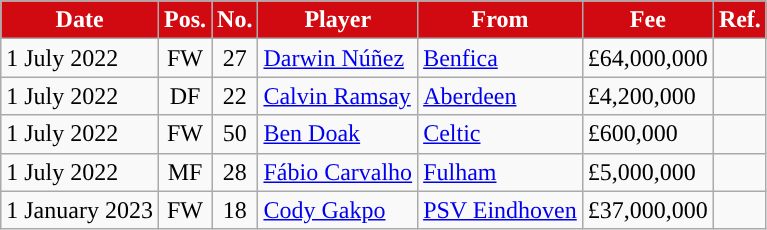<table class="wikitable plainrowheaders sortable">
<tr>
<th style="background:#D10A11; color:#ffffff; ">Date</th>
<th style="background:#D10A11; color:#ffffff; ">Pos.</th>
<th style="background:#D10A11; color:#ffffff; ">No.</th>
<th style="background:#D10A11; color:#ffffff; ">Player</th>
<th style="background:#D10A11; color:#ffffff; ">From</th>
<th style="background:#D10A11; color:#ffffff; ">Fee</th>
<th style="background:#D10A11; color:#ffffff; ">Ref.</th>
</tr>
<tr>
<td>1 July 2022</td>
<td style="text-align:center;">FW</td>
<td style="text-align:center;">27</td>
<td style="text-align:left;"> <a href='#'>Darwin Núñez</a></td>
<td style="text-align:left;"> <a href='#'>Benfica</a></td>
<td>£64,000,000</td>
<td></td>
</tr>
<tr>
<td>1 July 2022</td>
<td style="text-align:center;">DF</td>
<td style="text-align:center;">22</td>
<td style="text-align:left;"> <a href='#'>Calvin Ramsay</a></td>
<td style="text-align:left;"> <a href='#'>Aberdeen</a></td>
<td>£4,200,000</td>
<td></td>
</tr>
<tr>
<td>1 July 2022</td>
<td style="text-align:center;">FW</td>
<td style="text-align:center;">50</td>
<td style="text-align:left;"> <a href='#'>Ben Doak</a></td>
<td style="text-align:left;"> <a href='#'>Celtic</a></td>
<td>£600,000</td>
<td></td>
</tr>
<tr>
<td>1 July 2022</td>
<td style="text-align:center;">MF</td>
<td style="text-align:center;">28</td>
<td style="text-align:left;"> <a href='#'>Fábio Carvalho</a></td>
<td style="text-aglin:left;"> <a href='#'>Fulham</a></td>
<td>£5,000,000</td>
<td></td>
</tr>
<tr>
<td>1 January 2023</td>
<td style="text-align:center;">FW</td>
<td style="text-align:center;">18</td>
<td style="text-align:left;"> <a href='#'>Cody Gakpo</a></td>
<td style="text-align:left;"> <a href='#'>PSV Eindhoven</a></td>
<td>£37,000,000</td>
<td></td>
</tr>
</table>
